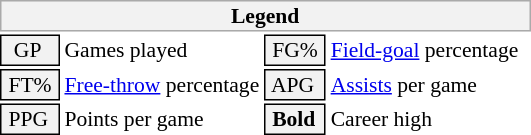<table class="toccolours" style="font-size: 90%; white-space: nowrap;">
<tr>
<th colspan="6" style="background:#f2f2f2; border:1px solid #aaa;">Legend</th>
</tr>
<tr>
<td style="background:#f2f2f2; border:1px solid black;">  GP</td>
<td>Games played</td>
<td style="background:#f2f2f2; border:1px solid black;"> FG% </td>
<td style="padding-right: 8px"><a href='#'>Field-goal</a> percentage</td>
</tr>
<tr>
<td style="background:#f2f2f2; border:1px solid black;"> FT% </td>
<td><a href='#'>Free-throw</a> percentage</td>
<td style="background:#f2f2f2; border:1px solid black;"> APG </td>
<td><a href='#'>Assists</a> per game</td>
</tr>
<tr>
<td style="background:#f2f2f2; border:1px solid black;"> PPG </td>
<td>Points per game</td>
<td style="background-color: #F2F2F2; border: 1px solid black"> <strong>Bold</strong> </td>
<td>Career high</td>
</tr>
<tr>
</tr>
</table>
